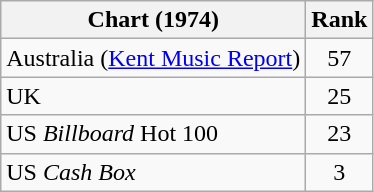<table class="wikitable sortable">
<tr>
<th align="left">Chart (1974)</th>
<th style="text-align:center;">Rank</th>
</tr>
<tr>
<td>Australia (<a href='#'>Kent Music Report</a>)</td>
<td style="text-align:center;">57</td>
</tr>
<tr>
<td>UK</td>
<td style="text-align:center;">25</td>
</tr>
<tr>
<td>US <em>Billboard</em> Hot 100</td>
<td style="text-align:center;">23</td>
</tr>
<tr>
<td>US <em>Cash Box</em></td>
<td style="text-align:center;">3</td>
</tr>
</table>
